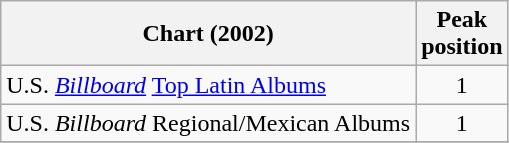<table class="wikitable">
<tr>
<th align="left">Chart (2002)</th>
<th align="left">Peak<br>position</th>
</tr>
<tr>
<td align="left">U.S. <em><a href='#'>Billboard</a></em> <a href='#'>Top Latin Albums</a></td>
<td align="center">1</td>
</tr>
<tr>
<td align="left">U.S. <em>Billboard</em> Regional/Mexican Albums</td>
<td align="center">1</td>
</tr>
<tr>
</tr>
</table>
